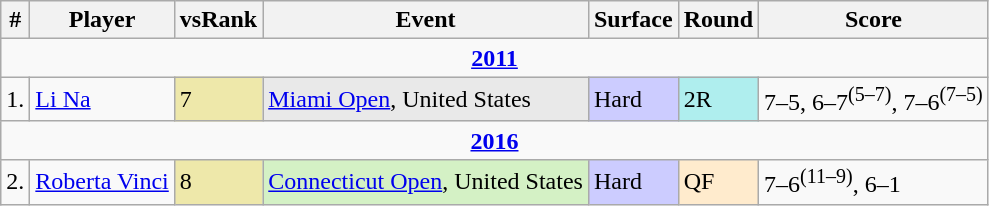<table class="wikitable sortable">
<tr>
<th>#</th>
<th>Player</th>
<th>vsRank</th>
<th>Event</th>
<th>Surface</th>
<th>Round</th>
<th>Score</th>
</tr>
<tr>
<td align=center colspan=7><a href='#'><strong>2011</strong></a></td>
</tr>
<tr>
<td>1.</td>
<td> <a href='#'>Li Na</a></td>
<td bgcolor=EEE8AA>7</td>
<td bgcolor=e9e9e9><a href='#'>Miami Open</a>, United States</td>
<td bgcolor=CCCCFF>Hard</td>
<td bgcolor=afeeee>2R</td>
<td>7–5, 6–7<sup>(5–7)</sup>, 7–6<sup>(7–5)</sup></td>
</tr>
<tr>
<td align=center colspan=7><a href='#'><strong>2016</strong></a></td>
</tr>
<tr>
<td>2.</td>
<td> <a href='#'>Roberta Vinci</a></td>
<td bgcolor=EEE8AA>8</td>
<td bgcolor=d4f1c5><a href='#'>Connecticut Open</a>, United States</td>
<td bgcolor=CCCCFF>Hard</td>
<td bgcolor=ffebcd>QF</td>
<td>7–6<sup>(11–9)</sup>, 6–1</td>
</tr>
</table>
